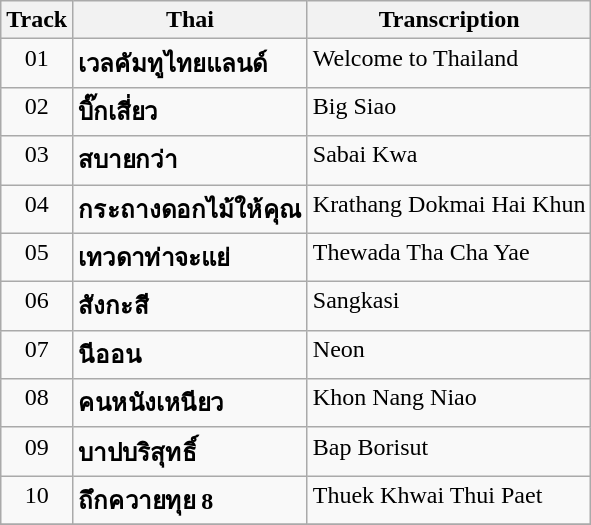<table class="wikitable">
<tr>
<th align="center" valign="top" width="40">Track</th>
<th align="left" valign="top">Thai</th>
<th align="left" valign="top">Transcription</th>
</tr>
<tr>
<td align="center" valign="top">01</td>
<td align="left" valign="top"><strong>เวลคัมทูไทยแลนด์</strong></td>
<td align="left" valign="top">Welcome to Thailand</td>
</tr>
<tr>
<td align="center" valign="top">02</td>
<td align="left" valign="top"><strong>บิ๊กเสี่ยว</strong></td>
<td align="left" valign="top">Big Siao</td>
</tr>
<tr>
<td align="center" valign="top">03</td>
<td align="left" valign="top"><strong>สบายกว่า</strong></td>
<td align="left" valign="top">Sabai Kwa</td>
</tr>
<tr>
<td align="center" valign="top">04</td>
<td align="left" valign="top"><strong>กระถางดอกไม้ให้คุณ</strong></td>
<td align="left" valign="top">Krathang Dokmai Hai Khun</td>
</tr>
<tr>
<td align="center" valign="top">05</td>
<td align="left" valign="top"><strong>เทวดาท่าจะแย่</strong></td>
<td align="left" valign="top">Thewada Tha Cha Yae</td>
</tr>
<tr>
<td align="center" valign="top">06</td>
<td align="left" valign="top"><strong>สังกะสี</strong></td>
<td align="left" valign="top">Sangkasi</td>
</tr>
<tr>
<td align="center" valign="top">07</td>
<td align="left" valign="top"><strong>นีออน</strong></td>
<td align="left" valign="top">Neon</td>
</tr>
<tr>
<td align="center" valign="top">08</td>
<td align="left" valign="top"><strong>คนหนังเหนียว</strong></td>
<td align="left" valign="top">Khon Nang Niao</td>
</tr>
<tr>
<td align="center" valign="top">09</td>
<td align="left" valign="top"><strong>บาปบริสุทธิ์</strong></td>
<td align="left" valign="top">Bap Borisut</td>
</tr>
<tr>
<td align="center" valign="top">10</td>
<td align="left" valign="top"><strong>ถึกควายทุย 8</strong></td>
<td align="left" valign="top">Thuek Khwai Thui Paet</td>
</tr>
<tr>
</tr>
</table>
